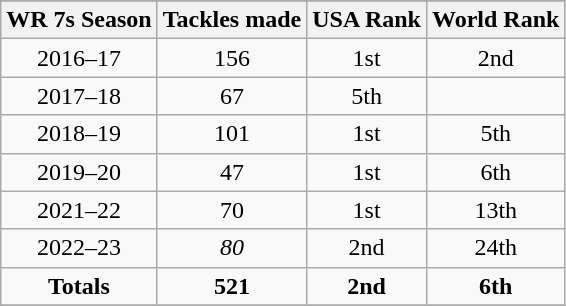<table class="wikitable" style="text-align:center">
<tr>
</tr>
<tr>
<th>WR 7s Season</th>
<th>Tackles made</th>
<th>USA Rank</th>
<th>World Rank</th>
</tr>
<tr>
<td>2016–17</td>
<td>156</td>
<td>1st</td>
<td>2nd</td>
</tr>
<tr>
<td>2017–18</td>
<td>67</td>
<td>5th</td>
<td></td>
</tr>
<tr>
<td>2018–19</td>
<td>101</td>
<td>1st</td>
<td>5th</td>
</tr>
<tr>
<td>2019–20</td>
<td>47</td>
<td>1st</td>
<td>6th</td>
</tr>
<tr>
<td>2021–22</td>
<td>70</td>
<td>1st</td>
<td>13th</td>
</tr>
<tr>
<td>2022–23</td>
<td><em>80</em></td>
<td>2nd</td>
<td>24th</td>
</tr>
<tr>
<td><strong>Totals</strong></td>
<td><strong>521</strong></td>
<td><strong>2nd</strong></td>
<td><strong>6th</strong></td>
</tr>
<tr>
</tr>
</table>
